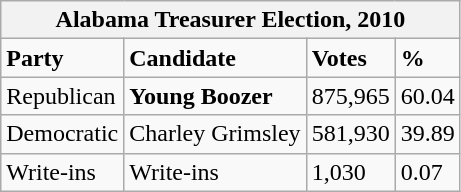<table class="wikitable">
<tr>
<th colspan="4">Alabama Treasurer Election, 2010</th>
</tr>
<tr>
<td><strong>Party</strong></td>
<td><strong>Candidate</strong></td>
<td><strong>Votes</strong></td>
<td><strong>%</strong></td>
</tr>
<tr>
<td>Republican</td>
<td><strong>Young Boozer</strong></td>
<td>875,965</td>
<td>60.04</td>
</tr>
<tr>
<td>Democratic</td>
<td>Charley Grimsley</td>
<td>581,930</td>
<td>39.89</td>
</tr>
<tr>
<td>Write-ins</td>
<td>Write-ins</td>
<td>1,030</td>
<td>0.07</td>
</tr>
</table>
